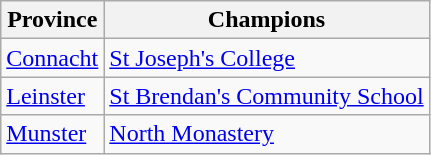<table class="wikitable">
<tr>
<th>Province</th>
<th>Champions</th>
</tr>
<tr>
<td><a href='#'>Connacht</a></td>
<td><a href='#'>St Joseph's College</a></td>
</tr>
<tr>
<td><a href='#'>Leinster</a></td>
<td><a href='#'>St Brendan's Community School</a></td>
</tr>
<tr>
<td><a href='#'>Munster</a></td>
<td><a href='#'>North Monastery</a></td>
</tr>
</table>
